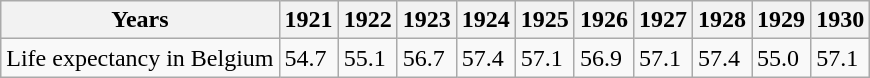<table class="wikitable">
<tr>
<th>Years</th>
<th>1921</th>
<th>1922</th>
<th>1923</th>
<th>1924</th>
<th>1925</th>
<th>1926</th>
<th>1927</th>
<th>1928</th>
<th>1929</th>
<th>1930</th>
</tr>
<tr>
<td>Life expectancy in Belgium</td>
<td>54.7</td>
<td>55.1</td>
<td>56.7</td>
<td>57.4</td>
<td>57.1</td>
<td>56.9</td>
<td>57.1</td>
<td>57.4</td>
<td>55.0</td>
<td>57.1</td>
</tr>
</table>
